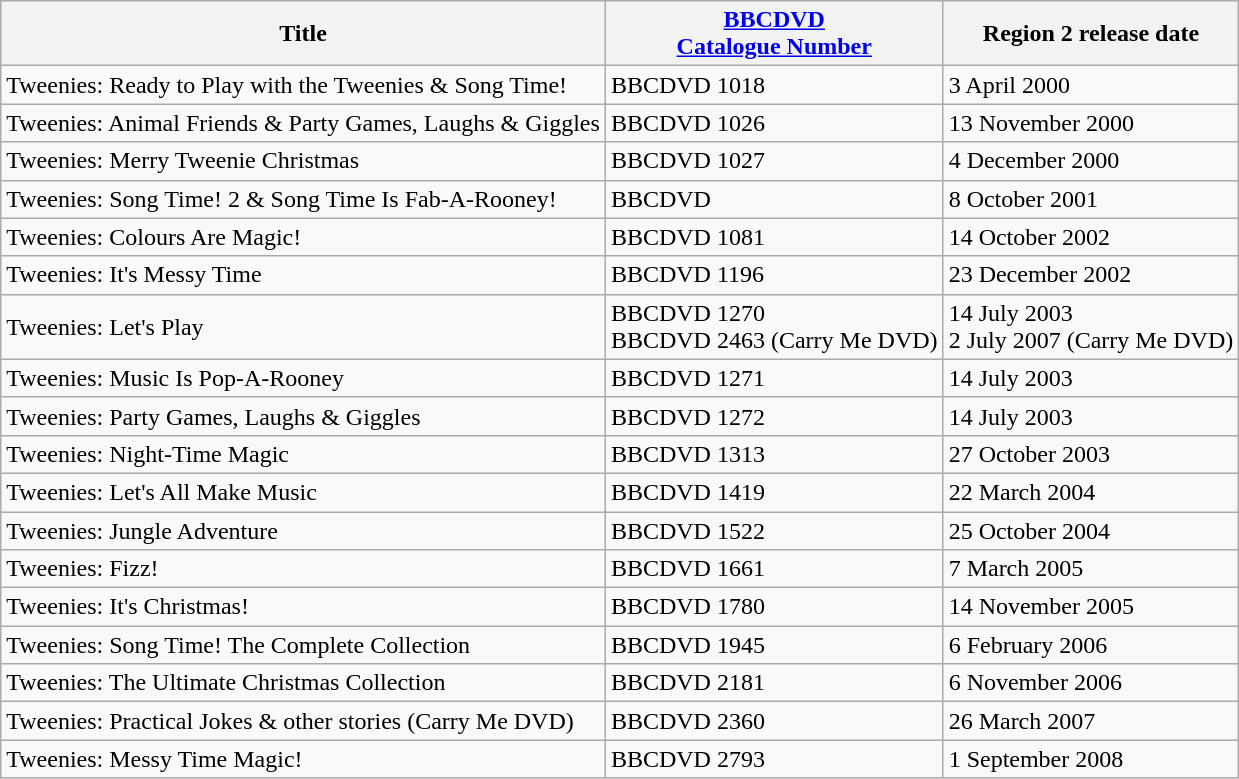<table class="wikitable sortable">
<tr>
<th>Title</th>
<th><a href='#'>BBCDVD<br>Catalogue Number</a></th>
<th data-sort-type="date">Region 2 release date</th>
</tr>
<tr>
<td>Tweenies: Ready to Play with the Tweenies & Song Time!</td>
<td>BBCDVD 1018</td>
<td>3 April 2000</td>
</tr>
<tr>
<td>Tweenies: Animal Friends & Party Games, Laughs & Giggles</td>
<td>BBCDVD 1026</td>
<td>13 November 2000</td>
</tr>
<tr>
<td>Tweenies: Merry Tweenie Christmas</td>
<td>BBCDVD 1027</td>
<td>4 December 2000</td>
</tr>
<tr>
<td>Tweenies: Song Time! 2 & Song Time Is Fab-A-Rooney!</td>
<td>BBCDVD</td>
<td>8 October 2001</td>
</tr>
<tr>
<td>Tweenies: Colours Are Magic!</td>
<td>BBCDVD 1081</td>
<td>14 October 2002</td>
</tr>
<tr>
<td>Tweenies: It's Messy Time</td>
<td>BBCDVD 1196</td>
<td>23 December 2002</td>
</tr>
<tr>
<td>Tweenies: Let's Play</td>
<td>BBCDVD 1270<br>BBCDVD 2463 (Carry Me DVD)</td>
<td>14 July 2003<br>2 July 2007 (Carry Me DVD)</td>
</tr>
<tr>
<td>Tweenies: Music Is Pop-A-Rooney</td>
<td>BBCDVD 1271</td>
<td>14 July 2003</td>
</tr>
<tr>
<td>Tweenies: Party Games, Laughs & Giggles</td>
<td>BBCDVD 1272</td>
<td>14 July 2003</td>
</tr>
<tr>
<td>Tweenies: Night-Time Magic</td>
<td>BBCDVD 1313</td>
<td>27 October 2003</td>
</tr>
<tr>
<td>Tweenies: Let's All Make Music</td>
<td>BBCDVD 1419</td>
<td>22 March 2004</td>
</tr>
<tr>
<td>Tweenies: Jungle Adventure</td>
<td>BBCDVD 1522</td>
<td>25 October 2004</td>
</tr>
<tr>
<td>Tweenies: Fizz!</td>
<td>BBCDVD 1661</td>
<td>7 March 2005</td>
</tr>
<tr>
<td>Tweenies: It's Christmas!</td>
<td>BBCDVD 1780</td>
<td>14 November 2005</td>
</tr>
<tr>
<td>Tweenies: Song Time! The Complete Collection</td>
<td>BBCDVD 1945</td>
<td>6 February 2006</td>
</tr>
<tr>
<td>Tweenies: The Ultimate Christmas Collection</td>
<td>BBCDVD 2181</td>
<td>6 November 2006</td>
</tr>
<tr>
<td>Tweenies: Practical Jokes & other stories (Carry Me DVD)</td>
<td>BBCDVD 2360</td>
<td>26 March 2007</td>
</tr>
<tr>
<td>Tweenies: Messy Time Magic!</td>
<td>BBCDVD 2793</td>
<td>1 September 2008</td>
</tr>
</table>
